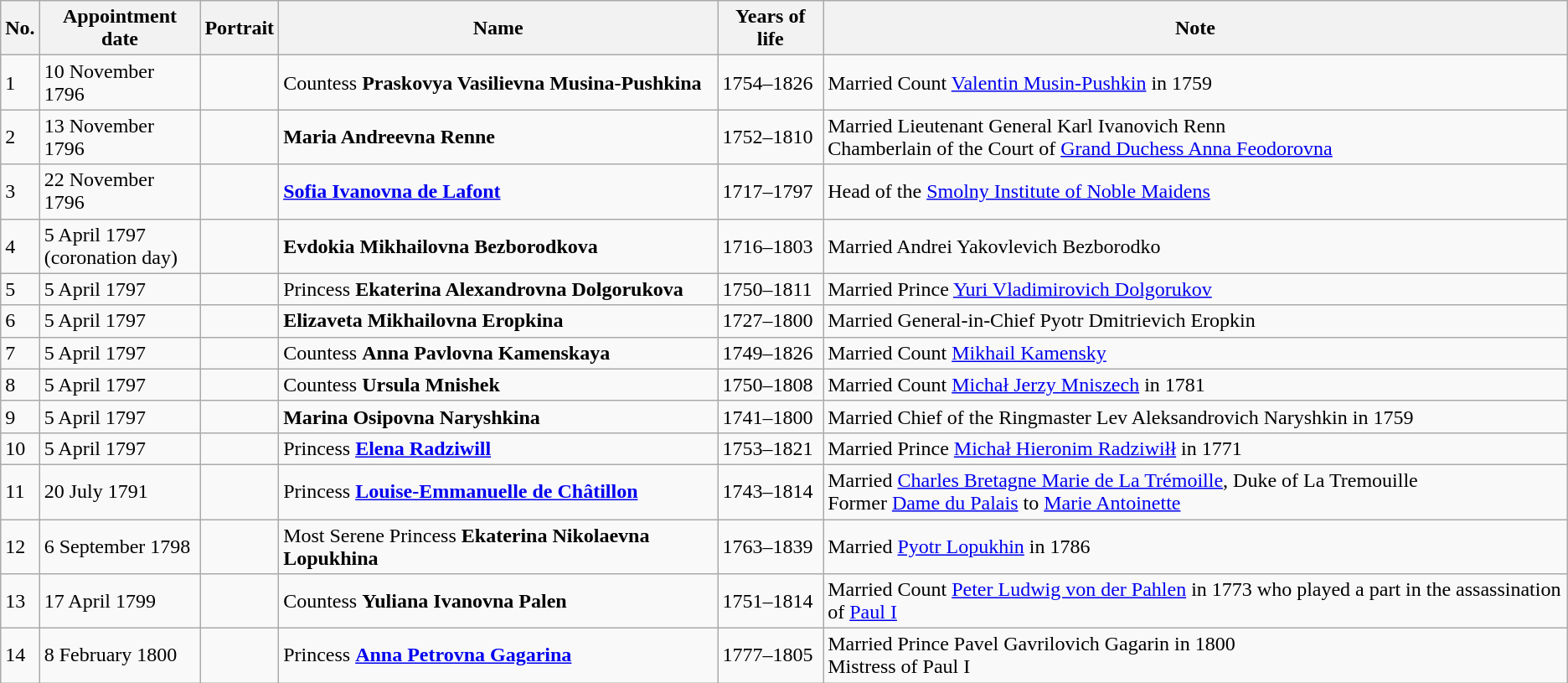<table class="wikitable">
<tr>
<th>No.</th>
<th>Appointment date</th>
<th>Portrait</th>
<th>Name</th>
<th>Years of life</th>
<th>Note</th>
</tr>
<tr>
<td>1</td>
<td>10 November 1796</td>
<td></td>
<td>Countess <strong>Praskovya Vasilievna Musina-Pushkina</strong></td>
<td>1754–1826</td>
<td>Married Count <a href='#'>Valentin Musin-Pushkin</a> in 1759</td>
</tr>
<tr>
<td>2</td>
<td>13 November 1796</td>
<td></td>
<td><strong>Maria Andreevna Renne</strong></td>
<td>1752–1810</td>
<td>Married Lieutenant General Karl Ivanovich Renn<br>Chamberlain of the Court of <a href='#'>Grand Duchess Anna Feodorovna</a></td>
</tr>
<tr>
<td>3</td>
<td>22 November 1796</td>
<td></td>
<td><strong><a href='#'>Sofia Ivanovna de Lafont</a></strong></td>
<td>1717–1797</td>
<td>Head of the <a href='#'>Smolny Institute of Noble Maidens</a></td>
</tr>
<tr>
<td>4</td>
<td>5 April 1797<br>(coronation day)</td>
<td></td>
<td><strong>Evdokia Mikhailovna Bezborodkova</strong></td>
<td>1716–1803</td>
<td>Married Andrei Yakovlevich Bezborodko</td>
</tr>
<tr>
<td>5</td>
<td>5 April 1797</td>
<td></td>
<td>Princess <strong>Ekaterina Alexandrovna Dolgorukova</strong></td>
<td>1750–1811</td>
<td>Married Prince <a href='#'>Yuri Vladimirovich Dolgorukov</a></td>
</tr>
<tr>
<td>6</td>
<td>5 April 1797</td>
<td></td>
<td><strong>Elizaveta Mikhailovna Eropkina</strong></td>
<td>1727–1800</td>
<td>Married General-in-Chief Pyotr Dmitrievich Eropkin</td>
</tr>
<tr>
<td>7</td>
<td>5 April 1797</td>
<td></td>
<td>Countess <strong>Anna Pavlovna Kamenskaya</strong></td>
<td>1749–1826</td>
<td>Married Count <a href='#'>Mikhail Kamensky</a></td>
</tr>
<tr>
<td>8</td>
<td>5 April 1797</td>
<td></td>
<td>Countess <strong>Ursula Mnishek</strong></td>
<td>1750–1808</td>
<td>Married Count <a href='#'>Michał Jerzy Mniszech</a> in 1781</td>
</tr>
<tr>
<td>9</td>
<td>5 April 1797</td>
<td></td>
<td><strong>Marina Osipovna Naryshkina</strong></td>
<td>1741–1800</td>
<td>Married Chief of the Ringmaster Lev Aleksandrovich Naryshkin in 1759</td>
</tr>
<tr>
<td>10</td>
<td>5 April 1797</td>
<td></td>
<td>Princess <strong><a href='#'>Elena Radziwill</a></strong></td>
<td>1753–1821</td>
<td>Married Prince <a href='#'>Michał Hieronim Radziwiłł</a> in 1771</td>
</tr>
<tr>
<td>11</td>
<td>20 July 1791</td>
<td></td>
<td>Princess <a href='#'><strong>Louise-Emmanuelle de Châtillon</strong></a></td>
<td>1743–1814</td>
<td>Married <a href='#'>Charles Bretagne Marie de La Trémoille</a>, Duke of La Tremouille<br>Former <a href='#'>Dame du Palais</a> to <a href='#'>Marie Antoinette</a></td>
</tr>
<tr>
<td>12</td>
<td>6 September 1798</td>
<td></td>
<td>Most Serene Princess <strong>Ekaterina Nikolaevna Lopukhina</strong></td>
<td>1763–1839</td>
<td>Married <a href='#'>Pyotr Lopukhin</a> in 1786</td>
</tr>
<tr>
<td>13</td>
<td>17 April 1799</td>
<td></td>
<td>Countess <strong>Yuliana Ivanovna Palen</strong></td>
<td>1751–1814</td>
<td>Married Count <a href='#'>Peter Ludwig von der Pahlen</a> in 1773 who played a part in the assassination of <a href='#'>Paul I</a></td>
</tr>
<tr>
<td>14</td>
<td>8 February 1800</td>
<td></td>
<td>Princess <a href='#'><strong>Anna Petrovna Gagarina</strong></a></td>
<td>1777–1805</td>
<td>Married Prince Pavel Gavrilovich Gagarin in 1800<br>Mistress of Paul I</td>
</tr>
</table>
